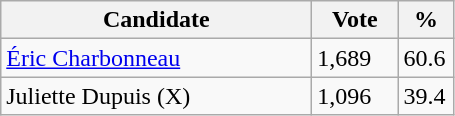<table class="wikitable">
<tr>
<th bgcolor="#DDDDFF" width="200px">Candidate</th>
<th bgcolor="#DDDDFF" width="50px">Vote</th>
<th bgcolor="#DDDDFF" width="30px">%</th>
</tr>
<tr>
<td><a href='#'>Éric Charbonneau</a></td>
<td>1,689</td>
<td>60.6</td>
</tr>
<tr>
<td>Juliette Dupuis (X)</td>
<td>1,096</td>
<td>39.4</td>
</tr>
</table>
